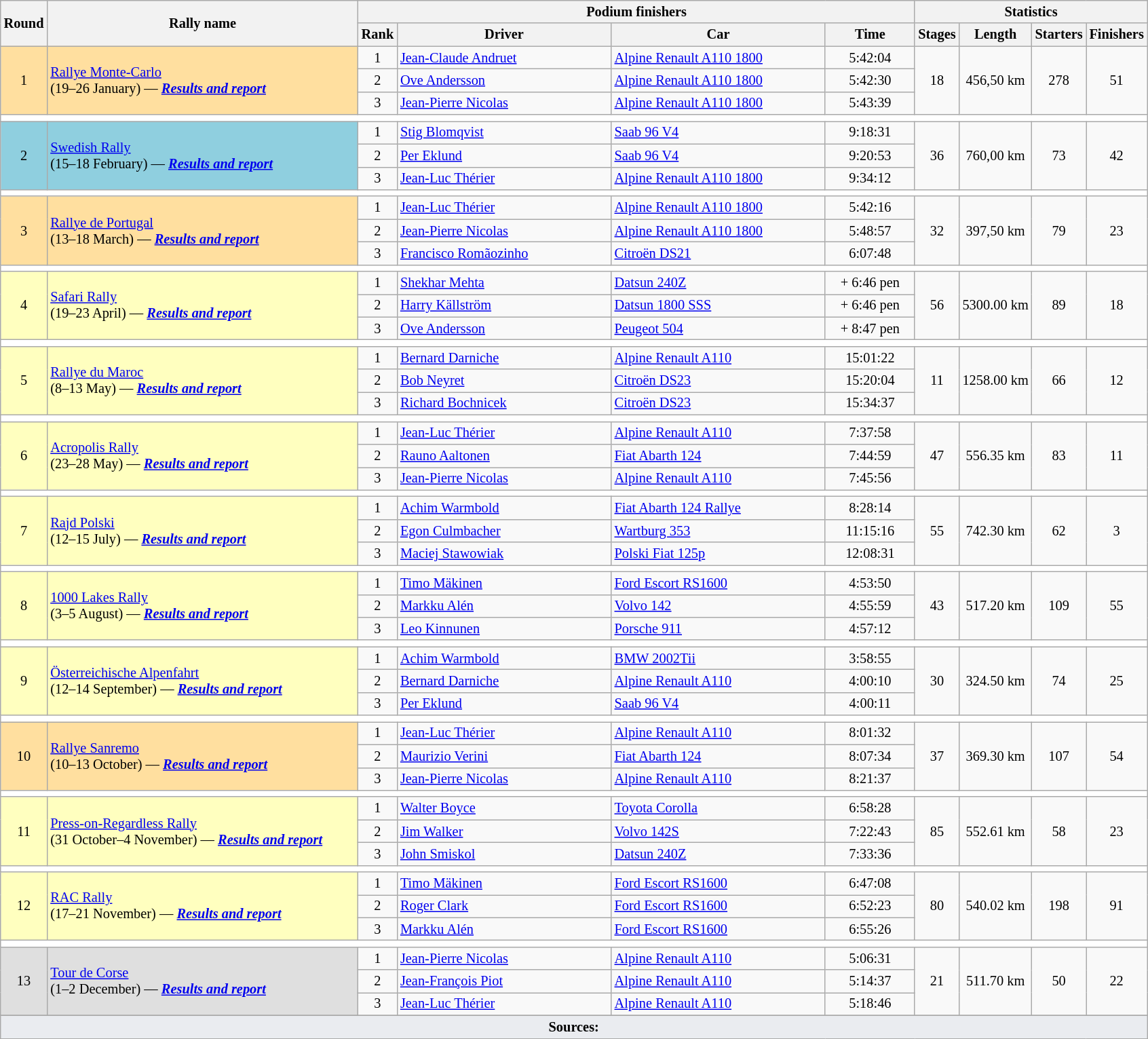<table class="wikitable" style="font-size:85%;">
<tr>
<th rowspan=2>Round</th>
<th style="width:22em" rowspan=2>Rally name</th>
<th colspan=4>Podium finishers</th>
<th colspan=4>Statistics</th>
</tr>
<tr>
<th>Rank</th>
<th style="width:15em">Driver</th>
<th style="width:15em">Car</th>
<th style="width:6em">Time</th>
<th>Stages</th>
<th>Length</th>
<th>Starters</th>
<th>Finishers</th>
</tr>
<tr>
<td style="background:#ffdf9f;" rowspan=3 align=center>1</td>
<td style="background:#ffdf9f;" rowspan=3> <a href='#'>Rallye Monte-Carlo</a><br>(19–26 January) — <strong><em><a href='#'>Results and report</a></em></strong></td>
<td align=center>1</td>
<td> <a href='#'>Jean-Claude Andruet</a></td>
<td><a href='#'>Alpine Renault A110 1800</a></td>
<td align=center>5:42:04</td>
<td rowspan=3 align=center>18</td>
<td rowspan=3 align=center>456,50 km</td>
<td rowspan=3 align=center>278</td>
<td rowspan=3 align=center>51</td>
</tr>
<tr>
<td align=center>2</td>
<td> <a href='#'>Ove Andersson</a></td>
<td><a href='#'>Alpine Renault A110 1800</a></td>
<td align=center>5:42:30</td>
</tr>
<tr>
<td align=center>3</td>
<td> <a href='#'>Jean-Pierre Nicolas</a></td>
<td><a href='#'>Alpine Renault A110 1800</a></td>
<td align=center>5:43:39</td>
</tr>
<tr style="background:white;">
<td colspan="12"></td>
</tr>
<tr>
<td style="background:#8fcfdf;" rowspan=3 align=center>2</td>
<td style="background:#8fcfdf;" rowspan=3> <a href='#'>Swedish Rally</a><br>(15–18 February) — <strong><em><a href='#'>Results and report</a></em></strong></td>
<td align=center>1</td>
<td> <a href='#'>Stig Blomqvist</a></td>
<td><a href='#'>Saab 96 V4</a></td>
<td align=center>9:18:31</td>
<td rowspan=3 align=center>36</td>
<td rowspan=3 align=center>760,00 km</td>
<td rowspan=3 align=center>73</td>
<td rowspan=3 align=center>42</td>
</tr>
<tr>
<td align=center>2</td>
<td> <a href='#'>Per Eklund</a></td>
<td><a href='#'>Saab 96 V4</a></td>
<td align=center>9:20:53</td>
</tr>
<tr>
<td align=center>3</td>
<td> <a href='#'>Jean-Luc Thérier</a></td>
<td><a href='#'>Alpine Renault A110 1800</a></td>
<td align=center>9:34:12</td>
</tr>
<tr style="background:white;">
<td colspan="12"></td>
</tr>
<tr>
<td style="background:#ffdf9f;" rowspan=3 align=center>3</td>
<td style="background:#ffdf9f;" rowspan=3> <a href='#'>Rallye de Portugal</a><br>(13–18 March) — <strong><em><a href='#'>Results and report</a></em></strong></td>
<td align=center>1</td>
<td> <a href='#'>Jean-Luc Thérier</a></td>
<td><a href='#'>Alpine Renault A110 1800</a></td>
<td align=center>5:42:16</td>
<td rowspan=3 align=center>32</td>
<td rowspan=3 align=center>397,50 km</td>
<td rowspan=3 align=center>79</td>
<td rowspan=3 align=center>23</td>
</tr>
<tr>
<td align=center>2</td>
<td> <a href='#'>Jean-Pierre Nicolas</a></td>
<td><a href='#'>Alpine Renault A110 1800</a></td>
<td align=center>5:48:57</td>
</tr>
<tr>
<td align=center>3</td>
<td> <a href='#'>Francisco Romãozinho</a></td>
<td><a href='#'>Citroën DS21</a></td>
<td align=center>6:07:48</td>
</tr>
<tr style="background:white;">
<td colspan="12"></td>
</tr>
<tr>
<td style="background:#ffffbf;" rowspan=3 align=center>4</td>
<td style="background:#ffffbf;" rowspan=3> <a href='#'>Safari Rally</a><br>(19–23 April) — <strong><em><a href='#'>Results and report</a></em></strong></td>
<td align=center>1</td>
<td> <a href='#'>Shekhar Mehta</a></td>
<td><a href='#'>Datsun 240Z</a></td>
<td align=center>+ 6:46 pen</td>
<td rowspan=3 align=center>56</td>
<td rowspan=3 align=center>5300.00 km</td>
<td rowspan=3 align=center>89</td>
<td rowspan=3 align=center>18</td>
</tr>
<tr>
<td align=center>2</td>
<td> <a href='#'>Harry Källström</a></td>
<td><a href='#'>Datsun 1800 SSS</a></td>
<td align=center>+ 6:46 pen</td>
</tr>
<tr>
<td align=center>3</td>
<td> <a href='#'>Ove Andersson</a></td>
<td><a href='#'>Peugeot 504</a></td>
<td align=center>+ 8:47 pen</td>
</tr>
<tr style="background:white;">
<td colspan="12"></td>
</tr>
<tr>
<td style="background:#ffffbf;" rowspan=3 align=center>5</td>
<td style="background:#ffffbf;" rowspan=3> <a href='#'>Rallye du Maroc</a><br>(8–13 May) — <strong><em><a href='#'>Results and report</a></em></strong></td>
<td align=center>1</td>
<td> <a href='#'>Bernard Darniche</a></td>
<td><a href='#'>Alpine Renault A110</a></td>
<td align=center>15:01:22</td>
<td rowspan=3 align=center>11</td>
<td rowspan=3 align=center>1258.00 km</td>
<td rowspan=3 align=center>66</td>
<td rowspan=3 align=center>12</td>
</tr>
<tr>
<td align=center>2</td>
<td> <a href='#'>Bob Neyret</a></td>
<td><a href='#'>Citroën DS23</a></td>
<td align=center>15:20:04</td>
</tr>
<tr>
<td align=center>3</td>
<td> <a href='#'>Richard Bochnicek</a></td>
<td><a href='#'>Citroën DS23</a></td>
<td align=center>15:34:37</td>
</tr>
<tr style="background:white;">
<td colspan="12"></td>
</tr>
<tr>
<td style="background:#ffffbf;" rowspan=3 align=center>6</td>
<td style="background:#ffffbf;" rowspan=3> <a href='#'>Acropolis Rally</a><br>(23–28 May) — <strong><em><a href='#'>Results and report</a></em></strong></td>
<td align=center>1</td>
<td> <a href='#'>Jean-Luc Thérier</a></td>
<td><a href='#'>Alpine Renault A110</a></td>
<td align=center>7:37:58</td>
<td rowspan=3 align=center>47</td>
<td rowspan=3 align=center>556.35 km</td>
<td rowspan=3 align=center>83</td>
<td rowspan=3 align=center>11</td>
</tr>
<tr>
<td align=center>2</td>
<td> <a href='#'>Rauno Aaltonen</a></td>
<td><a href='#'>Fiat Abarth 124</a></td>
<td align=center>7:44:59</td>
</tr>
<tr>
<td align=center>3</td>
<td> <a href='#'>Jean-Pierre Nicolas</a></td>
<td><a href='#'>Alpine Renault A110</a></td>
<td align=center>7:45:56</td>
</tr>
<tr style="background:white;">
<td colspan="12"></td>
</tr>
<tr>
<td style="background:#ffffbf;" rowspan=3 align=center>7</td>
<td style="background:#ffffbf;" rowspan=3> <a href='#'>Rajd Polski</a><br>(12–15 July) — <strong><em><a href='#'>Results and report</a></em></strong></td>
<td align=center>1</td>
<td> <a href='#'>Achim Warmbold</a></td>
<td><a href='#'>Fiat Abarth 124 Rallye</a></td>
<td align=center>8:28:14</td>
<td rowspan=3 align=center>55</td>
<td rowspan=3 align=center>742.30 km</td>
<td rowspan=3 align=center>62</td>
<td rowspan=3 align=center>3</td>
</tr>
<tr>
<td align=center>2</td>
<td> <a href='#'>Egon Culmbacher</a></td>
<td><a href='#'>Wartburg 353</a></td>
<td align=center>11:15:16</td>
</tr>
<tr>
<td align=center>3</td>
<td> <a href='#'>Maciej Stawowiak</a></td>
<td><a href='#'>Polski Fiat 125p</a></td>
<td align=center>12:08:31</td>
</tr>
<tr style="background:white;">
<td colspan="12"></td>
</tr>
<tr>
<td style="background:#ffffbf;" rowspan=3 align=center>8</td>
<td style="background:#ffffbf;" rowspan=3> <a href='#'>1000 Lakes Rally</a><br>(3–5 August) — <strong><em><a href='#'>Results and report</a></em></strong></td>
<td align=center>1</td>
<td> <a href='#'>Timo Mäkinen</a></td>
<td><a href='#'>Ford Escort RS1600</a></td>
<td align=center>4:53:50</td>
<td rowspan=3 align=center>43</td>
<td rowspan=3 align=center>517.20 km</td>
<td rowspan=3 align=center>109</td>
<td rowspan=3 align=center>55</td>
</tr>
<tr>
<td align=center>2</td>
<td> <a href='#'>Markku Alén</a></td>
<td><a href='#'>Volvo 142</a></td>
<td align=center>4:55:59</td>
</tr>
<tr>
<td align=center>3</td>
<td> <a href='#'>Leo Kinnunen</a></td>
<td><a href='#'>Porsche 911</a></td>
<td align=center>4:57:12</td>
</tr>
<tr style="background:white;">
<td colspan="12"></td>
</tr>
<tr>
<td style="background:#ffffbf;" rowspan=3 align=center>9</td>
<td style="background:#ffffbf;" rowspan=3> <a href='#'>Österreichische Alpenfahrt</a><br>(12–14 September) — <strong><em><a href='#'>Results and report</a></em></strong></td>
<td align=center>1</td>
<td> <a href='#'>Achim Warmbold</a></td>
<td><a href='#'>BMW 2002Tii</a></td>
<td align=center>3:58:55</td>
<td rowspan=3 align=center>30</td>
<td rowspan=3 align=center>324.50 km</td>
<td rowspan=3 align=center>74</td>
<td rowspan=3 align=center>25</td>
</tr>
<tr>
<td align=center>2</td>
<td> <a href='#'>Bernard Darniche</a></td>
<td><a href='#'>Alpine Renault A110</a></td>
<td align=center>4:00:10</td>
</tr>
<tr>
<td align=center>3</td>
<td> <a href='#'>Per Eklund</a></td>
<td><a href='#'>Saab 96 V4</a></td>
<td align=center>4:00:11</td>
</tr>
<tr style="background:white;">
<td colspan="12"></td>
</tr>
<tr>
<td style="background:#ffdf9f;" rowspan=3 align=center>10</td>
<td style="background:#ffdf9f;" rowspan=3> <a href='#'>Rallye Sanremo</a><br>(10–13 October) — <strong><em><a href='#'>Results and report</a></em></strong></td>
<td align=center>1</td>
<td> <a href='#'>Jean-Luc Thérier</a></td>
<td><a href='#'>Alpine Renault A110</a></td>
<td align=center>8:01:32</td>
<td rowspan=3 align=center>37</td>
<td rowspan=3 align=center>369.30 km</td>
<td rowspan=3 align=center>107</td>
<td rowspan=3 align=center>54</td>
</tr>
<tr>
<td align=center>2</td>
<td> <a href='#'>Maurizio Verini</a></td>
<td><a href='#'>Fiat Abarth 124</a></td>
<td align=center>8:07:34</td>
</tr>
<tr>
<td align=center>3</td>
<td> <a href='#'>Jean-Pierre Nicolas</a></td>
<td><a href='#'>Alpine Renault A110</a></td>
<td align=center>8:21:37</td>
</tr>
<tr style="background:white;">
<td colspan="12"></td>
</tr>
<tr>
<td style="background:#ffffbf;" rowspan=3 align=center>11</td>
<td style="background:#ffffbf;" rowspan=3> <a href='#'>Press-on-Regardless Rally</a><br>(31 October–4 November) — <strong><em><a href='#'>Results and report</a></em></strong></td>
<td align=center>1</td>
<td> <a href='#'>Walter Boyce</a></td>
<td><a href='#'>Toyota Corolla</a></td>
<td align=center>6:58:28</td>
<td rowspan=3 align=center>85</td>
<td rowspan=3 align=center>552.61 km</td>
<td rowspan=3 align=center>58</td>
<td rowspan=3 align=center>23</td>
</tr>
<tr>
<td align=center>2</td>
<td> <a href='#'>Jim Walker</a></td>
<td><a href='#'>Volvo 142S</a></td>
<td align=center>7:22:43</td>
</tr>
<tr>
<td align=center>3</td>
<td> <a href='#'>John Smiskol</a></td>
<td><a href='#'>Datsun 240Z</a></td>
<td align=center>7:33:36</td>
</tr>
<tr style="background:white;">
<td colspan="12"></td>
</tr>
<tr>
<td style="background:#ffffbf;" rowspan=3 align=center>12</td>
<td style="background:#ffffbf;" rowspan=3> <a href='#'>RAC Rally</a><br>(17–21 November) — <strong><em><a href='#'>Results and report</a></em></strong></td>
<td align=center>1</td>
<td> <a href='#'>Timo Mäkinen</a></td>
<td><a href='#'>Ford Escort RS1600</a></td>
<td align=center>6:47:08</td>
<td rowspan=3 align=center>80</td>
<td rowspan=3 align=center>540.02 km</td>
<td rowspan=3 align=center>198</td>
<td rowspan=3 align=center>91</td>
</tr>
<tr>
<td align=center>2</td>
<td> <a href='#'>Roger Clark</a></td>
<td><a href='#'>Ford Escort RS1600</a></td>
<td align=center>6:52:23</td>
</tr>
<tr>
<td align=center>3</td>
<td> <a href='#'>Markku Alén</a></td>
<td><a href='#'>Ford Escort RS1600</a></td>
<td align=center>6:55:26</td>
</tr>
<tr style="background:white;">
<td colspan="12"></td>
</tr>
<tr>
<td style="background:#dfdfdf;" rowspan=3 align=center>13</td>
<td style="background:#dfdfdf;" rowspan=3> <a href='#'>Tour de Corse</a><br>(1–2 December) — <strong><em><a href='#'>Results and report</a></em></strong></td>
<td align=center>1</td>
<td> <a href='#'>Jean-Pierre Nicolas</a></td>
<td><a href='#'>Alpine Renault A110</a></td>
<td align=center>5:06:31</td>
<td rowspan=3 align=center>21</td>
<td rowspan=3 align=center>511.70 km</td>
<td rowspan=3 align=center>50</td>
<td rowspan=3 align=center>22</td>
</tr>
<tr>
<td align=center>2</td>
<td> <a href='#'>Jean-François Piot</a></td>
<td><a href='#'>Alpine Renault A110</a></td>
<td align=center>5:14:37</td>
</tr>
<tr>
<td align=center>3</td>
<td> <a href='#'>Jean-Luc Thérier</a></td>
<td><a href='#'>Alpine Renault A110</a></td>
<td align=center>5:18:46</td>
</tr>
<tr style="background:white;">
</tr>
<tr>
<td colspan="10" style="background-color:#EAECF0;text-align:center"><strong>Sources:</strong></td>
</tr>
</table>
